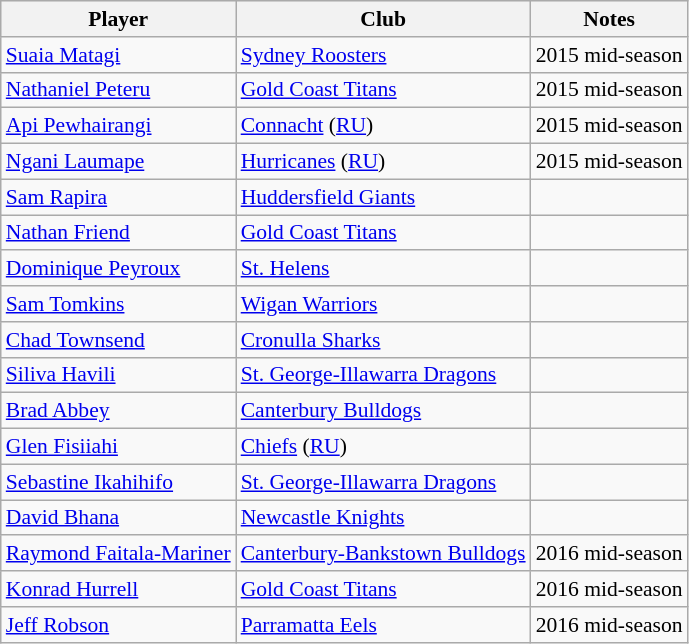<table class="wikitable" style="font-size:90%">
<tr style="background:#efefef;">
<th>Player</th>
<th>Club</th>
<th>Notes</th>
</tr>
<tr>
<td><a href='#'>Suaia Matagi</a></td>
<td><a href='#'>Sydney Roosters</a></td>
<td>2015 mid-season</td>
</tr>
<tr>
<td><a href='#'>Nathaniel Peteru</a></td>
<td><a href='#'>Gold Coast Titans</a></td>
<td>2015 mid-season</td>
</tr>
<tr>
<td><a href='#'>Api Pewhairangi</a></td>
<td><a href='#'>Connacht</a> (<a href='#'>RU</a>)</td>
<td>2015 mid-season</td>
</tr>
<tr>
<td><a href='#'>Ngani Laumape</a></td>
<td><a href='#'>Hurricanes</a> (<a href='#'>RU</a>)</td>
<td>2015 mid-season</td>
</tr>
<tr>
<td><a href='#'>Sam Rapira</a></td>
<td><a href='#'>Huddersfield Giants</a></td>
<td></td>
</tr>
<tr>
<td><a href='#'>Nathan Friend</a></td>
<td><a href='#'>Gold Coast Titans</a></td>
<td></td>
</tr>
<tr>
<td><a href='#'>Dominique Peyroux</a></td>
<td><a href='#'>St. Helens</a></td>
<td></td>
</tr>
<tr>
<td><a href='#'>Sam Tomkins</a></td>
<td><a href='#'>Wigan Warriors</a></td>
<td></td>
</tr>
<tr>
<td><a href='#'>Chad Townsend</a></td>
<td><a href='#'>Cronulla Sharks</a></td>
<td></td>
</tr>
<tr>
<td><a href='#'>Siliva Havili</a></td>
<td><a href='#'>St. George-Illawarra Dragons</a></td>
<td></td>
</tr>
<tr>
<td><a href='#'>Brad Abbey</a></td>
<td><a href='#'>Canterbury Bulldogs</a></td>
<td></td>
</tr>
<tr>
<td><a href='#'>Glen Fisiiahi</a></td>
<td><a href='#'>Chiefs</a> (<a href='#'>RU</a>)</td>
<td></td>
</tr>
<tr>
<td><a href='#'>Sebastine Ikahihifo</a></td>
<td><a href='#'>St. George-Illawarra Dragons</a></td>
<td></td>
</tr>
<tr>
<td><a href='#'>David Bhana</a></td>
<td><a href='#'>Newcastle Knights</a></td>
<td></td>
</tr>
<tr>
<td><a href='#'>Raymond Faitala-Mariner</a></td>
<td><a href='#'>Canterbury-Bankstown Bulldogs</a></td>
<td>2016 mid-season</td>
</tr>
<tr>
<td><a href='#'>Konrad Hurrell</a></td>
<td><a href='#'>Gold Coast Titans</a></td>
<td>2016 mid-season</td>
</tr>
<tr>
<td><a href='#'>Jeff Robson</a></td>
<td><a href='#'>Parramatta Eels</a></td>
<td>2016 mid-season</td>
</tr>
</table>
